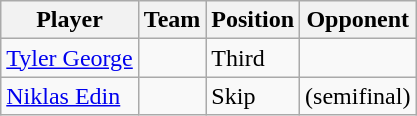<table class="wikitable sortable">
<tr>
<th>Player</th>
<th>Team</th>
<th>Position</th>
<th>Opponent</th>
</tr>
<tr>
<td><a href='#'>Tyler George</a></td>
<td></td>
<td data-sort-value="3">Third</td>
<td></td>
</tr>
<tr>
<td><a href='#'>Niklas Edin</a></td>
<td></td>
<td data-sort-value="4">Skip</td>
<td> (semifinal)</td>
</tr>
</table>
